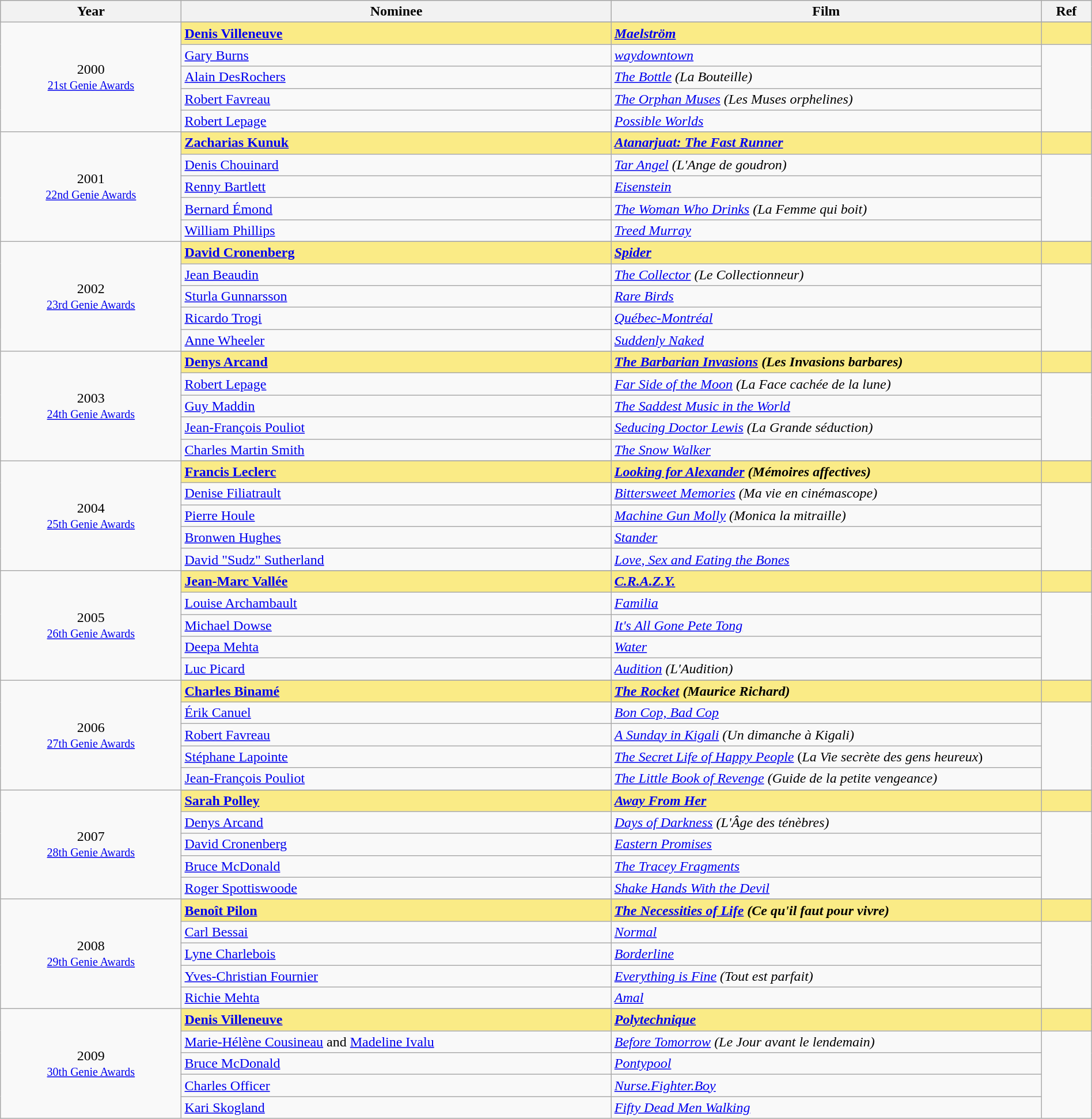<table class="wikitable" style="width:100%;">
<tr style="background:#bebebe;">
<th style="width:8%;">Year</th>
<th style="width:19%;">Nominee</th>
<th style="width:19%;">Film</th>
<th style="width:2%;">Ref</th>
</tr>
<tr>
<td rowspan="6" align="center">2000 <br> <small><a href='#'>21st Genie Awards</a></small></td>
</tr>
<tr style="background:#FAEB86;">
<td><strong><a href='#'>Denis Villeneuve</a></strong></td>
<td><strong><em><a href='#'>Maelström</a></em></strong></td>
<td></td>
</tr>
<tr>
<td><a href='#'>Gary Burns</a></td>
<td><em><a href='#'>waydowntown</a></em></td>
<td rowspan=4></td>
</tr>
<tr>
<td><a href='#'>Alain DesRochers</a></td>
<td><em><a href='#'>The Bottle</a> (La Bouteille)</em></td>
</tr>
<tr>
<td><a href='#'>Robert Favreau</a></td>
<td><em><a href='#'>The Orphan Muses</a> (Les Muses orphelines)</em></td>
</tr>
<tr>
<td><a href='#'>Robert Lepage</a></td>
<td><em><a href='#'>Possible Worlds</a></em></td>
</tr>
<tr>
<td rowspan="6" align="center">2001 <br> <small><a href='#'>22nd Genie Awards</a></small></td>
</tr>
<tr style="background:#FAEB86;">
<td><strong><a href='#'>Zacharias Kunuk</a></strong></td>
<td><strong><em><a href='#'>Atanarjuat: The Fast Runner</a></em></strong></td>
<td></td>
</tr>
<tr>
<td><a href='#'>Denis Chouinard</a></td>
<td><em><a href='#'>Tar Angel</a> (L'Ange de goudron)</em></td>
<td rowspan=4></td>
</tr>
<tr>
<td><a href='#'>Renny Bartlett</a></td>
<td><em><a href='#'>Eisenstein</a></em></td>
</tr>
<tr>
<td><a href='#'>Bernard Émond</a></td>
<td><em><a href='#'>The Woman Who Drinks</a> (La Femme qui boit)</em></td>
</tr>
<tr>
<td><a href='#'>William Phillips</a></td>
<td><em><a href='#'>Treed Murray</a></em></td>
</tr>
<tr>
<td rowspan="6" align="center">2002 <br> <small><a href='#'>23rd Genie Awards</a></small></td>
</tr>
<tr style="background:#FAEB86;">
<td><strong><a href='#'>David Cronenberg</a></strong></td>
<td><strong><em><a href='#'>Spider</a></em></strong></td>
<td></td>
</tr>
<tr>
<td><a href='#'>Jean Beaudin</a></td>
<td><em><a href='#'>The Collector</a> (Le Collectionneur)</em></td>
<td rowspan=4></td>
</tr>
<tr>
<td><a href='#'>Sturla Gunnarsson</a></td>
<td><em><a href='#'>Rare Birds</a></em></td>
</tr>
<tr>
<td><a href='#'>Ricardo Trogi</a></td>
<td><em><a href='#'>Québec-Montréal</a></em></td>
</tr>
<tr>
<td><a href='#'>Anne Wheeler</a></td>
<td><em><a href='#'>Suddenly Naked</a></em></td>
</tr>
<tr>
<td rowspan="6" align="center">2003 <br> <small><a href='#'>24th Genie Awards</a></small></td>
</tr>
<tr style="background:#FAEB86;">
<td><strong><a href='#'>Denys Arcand</a></strong></td>
<td><strong><em><a href='#'>The Barbarian Invasions</a> (Les Invasions barbares)</em></strong></td>
<td></td>
</tr>
<tr>
<td><a href='#'>Robert Lepage</a></td>
<td><em><a href='#'>Far Side of the Moon</a> (La Face cachée de la lune)</em></td>
<td rowspan=4></td>
</tr>
<tr>
<td><a href='#'>Guy Maddin</a></td>
<td><em><a href='#'>The Saddest Music in the World</a></em></td>
</tr>
<tr>
<td><a href='#'>Jean-François Pouliot</a></td>
<td><em><a href='#'>Seducing Doctor Lewis</a> (La Grande séduction)</em></td>
</tr>
<tr>
<td><a href='#'>Charles Martin Smith</a></td>
<td><em><a href='#'>The Snow Walker</a></em></td>
</tr>
<tr>
<td rowspan="6" align="center">2004 <br> <small><a href='#'>25th Genie Awards</a></small></td>
</tr>
<tr style="background:#FAEB86;">
<td><strong><a href='#'>Francis Leclerc</a></strong></td>
<td><strong><em><a href='#'>Looking for Alexander</a> (Mémoires affectives)</em></strong></td>
<td></td>
</tr>
<tr>
<td><a href='#'>Denise Filiatrault</a></td>
<td><em><a href='#'>Bittersweet Memories</a> (Ma vie en cinémascope)</em></td>
<td rowspan=4></td>
</tr>
<tr>
<td><a href='#'>Pierre Houle</a></td>
<td><em><a href='#'>Machine Gun Molly</a> (Monica la mitraille)</em></td>
</tr>
<tr>
<td><a href='#'>Bronwen Hughes</a></td>
<td><em><a href='#'>Stander</a></em></td>
</tr>
<tr>
<td><a href='#'>David "Sudz" Sutherland</a></td>
<td><em><a href='#'>Love, Sex and Eating the Bones</a></em></td>
</tr>
<tr>
<td rowspan="6" align="center">2005 <br> <small><a href='#'>26th Genie Awards</a></small></td>
</tr>
<tr style="background:#FAEB86;">
<td><strong><a href='#'>Jean-Marc Vallée</a></strong></td>
<td><strong><em><a href='#'>C.R.A.Z.Y.</a></em></strong></td>
<td></td>
</tr>
<tr>
<td><a href='#'>Louise Archambault</a></td>
<td><em><a href='#'>Familia</a></em></td>
<td rowspan=4></td>
</tr>
<tr>
<td><a href='#'>Michael Dowse</a></td>
<td><em><a href='#'>It's All Gone Pete Tong</a></em></td>
</tr>
<tr>
<td><a href='#'>Deepa Mehta</a></td>
<td><em><a href='#'>Water</a></em></td>
</tr>
<tr>
<td><a href='#'>Luc Picard</a></td>
<td><em><a href='#'>Audition</a> (L'Audition)</em></td>
</tr>
<tr>
<td rowspan="6" align="center">2006 <br> <small><a href='#'>27th Genie Awards</a></small></td>
</tr>
<tr style="background:#FAEB86;">
<td><strong><a href='#'>Charles Binamé</a></strong></td>
<td><strong><em><a href='#'>The Rocket</a> (Maurice Richard)</em></strong></td>
<td></td>
</tr>
<tr>
<td><a href='#'>Érik Canuel</a></td>
<td><em><a href='#'>Bon Cop, Bad Cop</a></em></td>
<td rowspan=4></td>
</tr>
<tr>
<td><a href='#'>Robert Favreau</a></td>
<td><em><a href='#'>A Sunday in Kigali</a> (Un dimanche à Kigali)</em></td>
</tr>
<tr>
<td><a href='#'>Stéphane Lapointe</a></td>
<td><em><a href='#'>The Secret Life of Happy People</a></em> (<em>La Vie secrète des gens heureux</em>)</td>
</tr>
<tr>
<td><a href='#'>Jean-François Pouliot</a></td>
<td><em><a href='#'>The Little Book of Revenge</a> (Guide de la petite vengeance)</em></td>
</tr>
<tr>
<td rowspan="6" align="center">2007 <br> <small><a href='#'>28th Genie Awards</a></small></td>
</tr>
<tr style="background:#FAEB86;">
<td><strong><a href='#'>Sarah Polley</a></strong></td>
<td><strong><em><a href='#'>Away From Her</a></em></strong></td>
<td></td>
</tr>
<tr>
<td><a href='#'>Denys Arcand</a></td>
<td><em><a href='#'>Days of Darkness</a> (L'Âge des ténèbres)</em></td>
<td rowspan=4></td>
</tr>
<tr>
<td><a href='#'>David Cronenberg</a></td>
<td><em><a href='#'>Eastern Promises</a></em></td>
</tr>
<tr>
<td><a href='#'>Bruce McDonald</a></td>
<td><em><a href='#'>The Tracey Fragments</a></em></td>
</tr>
<tr>
<td><a href='#'>Roger Spottiswoode</a></td>
<td><em><a href='#'>Shake Hands With the Devil</a></em></td>
</tr>
<tr>
<td rowspan="6" align="center">2008 <br> <small><a href='#'>29th Genie Awards</a></small></td>
</tr>
<tr style="background:#FAEB86;">
<td><strong><a href='#'>Benoît Pilon</a></strong></td>
<td><strong><em><a href='#'>The Necessities of Life</a> (Ce qu'il faut pour vivre)</em></strong></td>
<td></td>
</tr>
<tr>
<td><a href='#'>Carl Bessai</a></td>
<td><em><a href='#'>Normal</a></em></td>
<td rowspan=4></td>
</tr>
<tr>
<td><a href='#'>Lyne Charlebois</a></td>
<td><em><a href='#'>Borderline</a></em></td>
</tr>
<tr>
<td><a href='#'>Yves-Christian Fournier</a></td>
<td><em><a href='#'>Everything is Fine</a> (Tout est parfait)</em></td>
</tr>
<tr>
<td><a href='#'>Richie Mehta</a></td>
<td><em><a href='#'>Amal</a></em></td>
</tr>
<tr>
<td rowspan="6" align="center">2009 <br> <small><a href='#'>30th Genie Awards</a></small></td>
</tr>
<tr style="background:#FAEB86;">
<td><strong><a href='#'>Denis Villeneuve</a></strong></td>
<td><strong><em><a href='#'>Polytechnique</a></em></strong></td>
<td></td>
</tr>
<tr>
<td><a href='#'>Marie-Hélène Cousineau</a> and <a href='#'>Madeline Ivalu</a></td>
<td><em><a href='#'>Before Tomorrow</a> (Le Jour avant le lendemain)</em></td>
<td rowspan=4></td>
</tr>
<tr>
<td><a href='#'>Bruce McDonald</a></td>
<td><em><a href='#'>Pontypool</a></em></td>
</tr>
<tr>
<td><a href='#'>Charles Officer</a></td>
<td><em><a href='#'>Nurse.Fighter.Boy</a></em></td>
</tr>
<tr>
<td><a href='#'>Kari Skogland</a></td>
<td><em><a href='#'>Fifty Dead Men Walking</a></em></td>
</tr>
</table>
